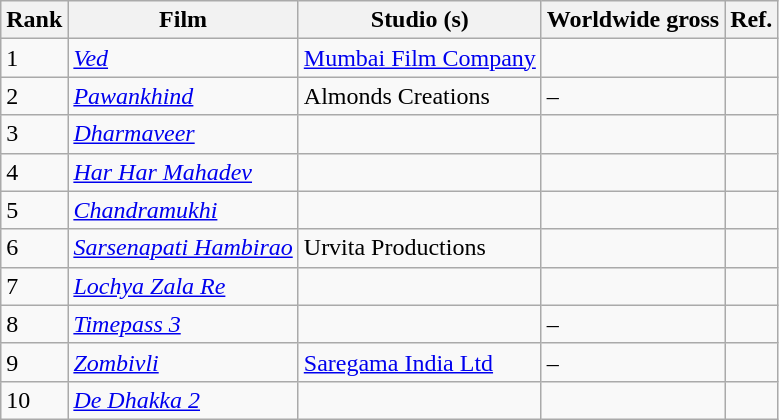<table class="wikitable sortable">
<tr>
<th>Rank</th>
<th>Film</th>
<th>Studio (s)</th>
<th>Worldwide gross</th>
<th>Ref.</th>
</tr>
<tr>
<td>1</td>
<td><em><a href='#'>Ved</a></em></td>
<td><a href='#'>Mumbai Film Company</a></td>
<td></td>
<td></td>
</tr>
<tr>
<td>2</td>
<td><em><a href='#'>Pawankhind</a></em></td>
<td>Almonds Creations</td>
<td> – </td>
<td></td>
</tr>
<tr>
<td>3</td>
<td><em><a href='#'>Dharmaveer</a></em></td>
<td></td>
<td></td>
<td></td>
</tr>
<tr>
<td>4</td>
<td><em><a href='#'>Har Har Mahadev</a></em></td>
<td></td>
<td></td>
<td></td>
</tr>
<tr>
<td>5</td>
<td><a href='#'><em>Chandramukhi</em></a></td>
<td></td>
<td></td>
<td></td>
</tr>
<tr>
<td>6</td>
<td><a href='#'><em>Sarsenapati Hambirao</em></a></td>
<td>Urvita Productions</td>
<td></td>
<td></td>
</tr>
<tr>
<td>7</td>
<td><a href='#'><em>Lochya Zala Re</em></a></td>
<td></td>
<td></td>
<td></td>
</tr>
<tr>
<td>8</td>
<td><em><a href='#'>Timepass 3</a></em></td>
<td></td>
<td>–</td>
<td></td>
</tr>
<tr>
<td>9</td>
<td><a href='#'><em>Zombivli</em></a></td>
<td><a href='#'>Saregama India Ltd</a></td>
<td>–</td>
<td></td>
</tr>
<tr>
<td>10</td>
<td><em><a href='#'>De Dhakka 2</a></em></td>
<td></td>
<td></td>
<td></td>
</tr>
</table>
